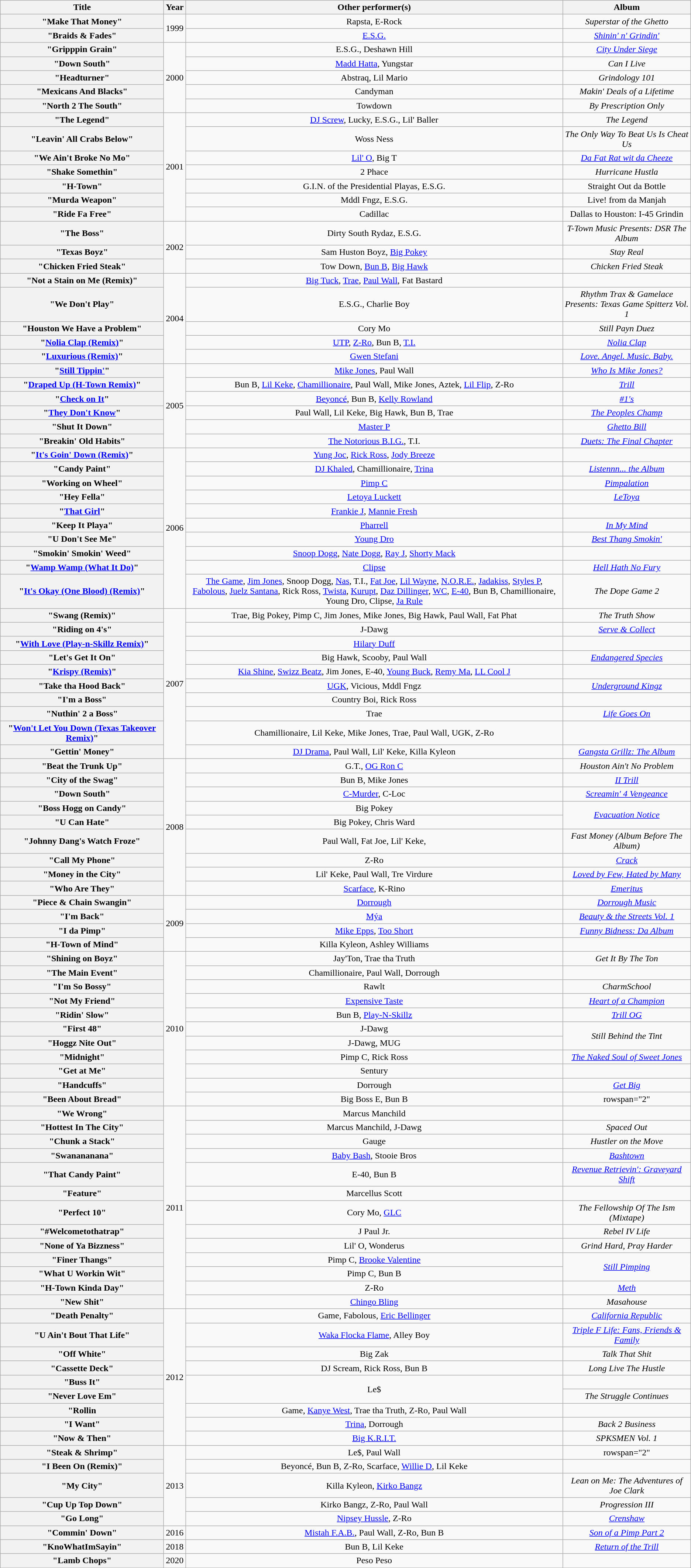<table class="wikitable plainrowheaders" style="text-align:center;">
<tr>
<th scope="col" style="width:18em;">Title</th>
<th scope="col">Year</th>
<th scope="col">Other performer(s)</th>
<th scope="col">Album</th>
</tr>
<tr>
<th scope="row">"Make That Money"</th>
<td rowspan="2">1999</td>
<td>Rapsta, E-Rock</td>
<td><em>Superstar of the Ghetto</em></td>
</tr>
<tr>
<th scope="row">"Braids & Fades"</th>
<td><a href='#'>E.S.G.</a></td>
<td><em><a href='#'>Shinin' n' Grindin'</a></em></td>
</tr>
<tr>
<th scope="row">"Gripppin Grain"</th>
<td rowspan="5">2000</td>
<td>E.S.G., Deshawn Hill</td>
<td><em><a href='#'>City Under Siege</a></em></td>
</tr>
<tr>
<th scope="row">"Down South"</th>
<td><a href='#'>Madd Hatta</a>, Yungstar</td>
<td><em>Can I Live</em></td>
</tr>
<tr>
<th scope="row">"Headturner"</th>
<td>Abstraq, Lil Mario</td>
<td><em>Grindology 101</em></td>
</tr>
<tr>
<th scope="row">"Mexicans And Blacks"</th>
<td>Candyman</td>
<td><em>Makin' Deals of a Lifetime</em></td>
</tr>
<tr>
<th scope="row">"North 2 The South"</th>
<td>Towdown</td>
<td><em>By Prescription Only</em></td>
</tr>
<tr>
<th scope="row">"The Legend"</th>
<td rowspan="7">2001</td>
<td><a href='#'>DJ Screw</a>, Lucky, E.S.G., Lil' Baller</td>
<td><em>The Legend</em></td>
</tr>
<tr>
<th scope="row">"Leavin' All Crabs Below"</th>
<td>Woss Ness</td>
<td><em>The Only Way To Beat Us Is Cheat Us</em></td>
</tr>
<tr>
<th scope="row">"We Ain't Broke No Mo"</th>
<td><a href='#'>Lil' O</a>, Big T</td>
<td><em><a href='#'>Da Fat Rat wit da Cheeze</a></em></td>
</tr>
<tr>
<th scope="row">"Shake Somethin"</th>
<td>2 Phace</td>
<td><em>Hurricane Hustla<strong></td>
</tr>
<tr>
<th scope="row">"H-Town"</th>
<td>G.I.N. of the Presidential Playas, E.S.G.</td>
<td></em>Straight Out da Bottle<em></td>
</tr>
<tr>
<th scope="row">"Murda Weapon"</th>
<td>Mddl Fngz, E.S.G.</td>
<td></em>Live! from da Manjah<em></td>
</tr>
<tr>
<th scope="row">"Ride Fa Free"</th>
<td>Cadillac</td>
<td></em>Dallas to Houston: I-45 Grindin</strong></td>
</tr>
<tr>
<th scope="row">"The Boss"</th>
<td rowspan="3">2002</td>
<td>Dirty South Rydaz, E.S.G.</td>
<td><em>T-Town Music Presents: DSR The Album</em></td>
</tr>
<tr>
<th scope="row">"Texas Boyz"</th>
<td>Sam Huston Boyz, <a href='#'>Big Pokey</a></td>
<td><em>Stay Real</em></td>
</tr>
<tr>
<th scope="row">"Chicken Fried Steak"</th>
<td>Tow Down, <a href='#'>Bun B</a>, <a href='#'>Big Hawk</a></td>
<td><em>Chicken Fried Steak</em></td>
</tr>
<tr>
<th scope="row">"Not a Stain on Me (Remix)"</th>
<td rowspan="5">2004</td>
<td><a href='#'>Big Tuck</a>, <a href='#'>Trae</a>, <a href='#'>Paul Wall</a>, Fat Bastard</td>
<td></td>
</tr>
<tr>
<th scope="row">"We Don't Play"</th>
<td>E.S.G., Charlie Boy</td>
<td><em>Rhythm Trax & Gamelace Presents: Texas Game Spitterz Vol. 1</em></td>
</tr>
<tr>
<th scope="row">"Houston We Have a Problem"</th>
<td>Cory Mo</td>
<td><em>Still Payn Duez</em></td>
</tr>
<tr>
<th scope="row">"<a href='#'>Nolia Clap (Remix)</a>"</th>
<td><a href='#'>UTP</a>, <a href='#'>Z-Ro</a>, Bun B, <a href='#'>T.I.</a></td>
<td><em><a href='#'>Nolia Clap</a></em></td>
</tr>
<tr>
<th scope="row">"<a href='#'>Luxurious (Remix)</a>"</th>
<td><a href='#'>Gwen Stefani</a></td>
<td><em><a href='#'>Love. Angel. Music. Baby.</a></em></td>
</tr>
<tr>
<th scope="row">"<a href='#'>Still Tippin'</a>"</th>
<td rowspan="6">2005</td>
<td><a href='#'>Mike Jones</a>, Paul Wall</td>
<td><em><a href='#'>Who Is Mike Jones?</a></em></td>
</tr>
<tr>
<th scope="row">"<a href='#'>Draped Up (H-Town Remix)</a>"</th>
<td>Bun B, <a href='#'>Lil Keke</a>, <a href='#'>Chamillionaire</a>, Paul Wall, Mike Jones, Aztek, <a href='#'>Lil Flip</a>, Z-Ro</td>
<td><em><a href='#'>Trill</a></em></td>
</tr>
<tr>
<th scope="row">"<a href='#'>Check on It</a>"</th>
<td><a href='#'>Beyoncé</a>, Bun B, <a href='#'>Kelly Rowland</a></td>
<td><em><a href='#'>#1's</a></em></td>
</tr>
<tr>
<th scope="row">"<a href='#'>They Don't Know</a>"</th>
<td>Paul Wall, Lil Keke, Big Hawk, Bun B, Trae</td>
<td><em><a href='#'>The Peoples Champ</a></em></td>
</tr>
<tr>
<th scope="row">"Shut It Down"</th>
<td><a href='#'>Master P</a></td>
<td><em><a href='#'>Ghetto Bill</a></em></td>
</tr>
<tr>
<th scope="row">"Breakin' Old Habits"</th>
<td><a href='#'>The Notorious B.I.G.</a>, T.I.</td>
<td><em><a href='#'>Duets: The Final Chapter</a></em></td>
</tr>
<tr>
<th scope="row">"<a href='#'>It's Goin' Down (Remix)</a>"</th>
<td rowspan="10">2006</td>
<td><a href='#'>Yung Joc</a>, <a href='#'>Rick Ross</a>, <a href='#'>Jody Breeze</a></td>
<td></td>
</tr>
<tr>
<th scope="row">"Candy Paint"</th>
<td><a href='#'>DJ Khaled</a>, Chamillionaire, <a href='#'>Trina</a></td>
<td><em><a href='#'>Listennn... the Album</a></em></td>
</tr>
<tr>
<th scope="row">"Working on Wheel"</th>
<td><a href='#'>Pimp C</a></td>
<td><em><a href='#'>Pimpalation</a></em></td>
</tr>
<tr>
<th scope="row">"Hey Fella"</th>
<td><a href='#'>Letoya Luckett</a></td>
<td><em><a href='#'>LeToya</a></em></td>
</tr>
<tr>
<th scope="row">"<a href='#'>That Girl</a>"</th>
<td><a href='#'>Frankie J</a>, <a href='#'>Mannie Fresh</a></td>
<td></td>
</tr>
<tr>
<th scope="row">"Keep It Playa"</th>
<td><a href='#'>Pharrell</a></td>
<td><em><a href='#'>In My Mind</a></em></td>
</tr>
<tr>
<th scope="row">"U Don't See Me"</th>
<td><a href='#'>Young Dro</a></td>
<td><em><a href='#'>Best Thang Smokin'</a></em></td>
</tr>
<tr>
<th scope="row">"Smokin' Smokin' Weed"</th>
<td><a href='#'>Snoop Dogg</a>, <a href='#'>Nate Dogg</a>, <a href='#'>Ray J</a>, <a href='#'>Shorty Mack</a></td>
<td></td>
</tr>
<tr>
<th scope="row">"<a href='#'>Wamp Wamp (What It Do)</a>"</th>
<td><a href='#'>Clipse</a></td>
<td><em><a href='#'>Hell Hath No Fury</a></em></td>
</tr>
<tr>
<th scope="row">"<a href='#'>It's Okay (One Blood) (Remix)</a>"</th>
<td><a href='#'>The Game</a>, <a href='#'>Jim Jones</a>, Snoop Dogg, <a href='#'>Nas</a>, T.I., <a href='#'>Fat Joe</a>, <a href='#'>Lil Wayne</a>, <a href='#'>N.O.R.E.</a>, <a href='#'>Jadakiss</a>, <a href='#'>Styles P</a>, <a href='#'>Fabolous</a>, <a href='#'>Juelz Santana</a>, Rick Ross, <a href='#'>Twista</a>, <a href='#'>Kurupt</a>, <a href='#'>Daz Dillinger</a>, <a href='#'>WC</a>, <a href='#'>E-40</a>, Bun B, Chamillionaire, Young Dro, Clipse, <a href='#'>Ja Rule</a></td>
<td><em>The Dope Game 2</em></td>
</tr>
<tr>
<th scope="row">"Swang (Remix)"</th>
<td rowspan="10">2007</td>
<td>Trae, Big Pokey, Pimp C, Jim Jones, Mike Jones, Big Hawk, Paul Wall, Fat Phat</td>
<td><em>The Truth Show</em></td>
</tr>
<tr>
<th scope="row">"Riding on 4's"</th>
<td>J-Dawg</td>
<td><em><a href='#'>Serve & Collect</a></em></td>
</tr>
<tr>
<th scope="row">"<a href='#'>With Love (Play-n-Skillz Remix)</a>"</th>
<td><a href='#'>Hilary Duff</a></td>
<td></td>
</tr>
<tr>
<th scope="row">"Let's Get It On"</th>
<td>Big Hawk, Scooby, Paul Wall</td>
<td><em><a href='#'>Endangered Species</a></em></td>
</tr>
<tr>
<th scope="row">"<a href='#'>Krispy (Remix)</a>"</th>
<td><a href='#'>Kia Shine</a>, <a href='#'>Swizz Beatz</a>, Jim Jones, E-40, <a href='#'>Young Buck</a>, <a href='#'>Remy Ma</a>, <a href='#'>LL Cool J</a></td>
<td></td>
</tr>
<tr>
<th scope="row">"Take tha Hood Back"</th>
<td><a href='#'>UGK</a>, Vicious, Mddl Fngz</td>
<td><em><a href='#'>Underground Kingz</a></em></td>
</tr>
<tr>
<th scope="row">"I'm a Boss"</th>
<td>Country Boi, Rick Ross</td>
<td></td>
</tr>
<tr>
<th scope="row">"Nuthin' 2 a Boss"</th>
<td>Trae</td>
<td><em><a href='#'>Life Goes On</a></em></td>
</tr>
<tr>
<th scope="row">"<a href='#'>Won't Let You Down (Texas Takeover Remix)</a>"</th>
<td>Chamillionaire, Lil Keke, Mike Jones, Trae, Paul Wall, UGK, Z-Ro</td>
<td></td>
</tr>
<tr>
<th scope="row">"Gettin' Money"</th>
<td><a href='#'>DJ Drama</a>, Paul Wall, Lil' Keke, Killa Kyleon</td>
<td><em><a href='#'>Gangsta Grillz: The Album</a></em></td>
</tr>
<tr>
<th scope="row">"Beat the Trunk Up"</th>
<td rowspan="9">2008</td>
<td>G.T., <a href='#'>OG Ron C</a></td>
<td><em>Houston Ain't No Problem</em></td>
</tr>
<tr>
<th scope="row">"City of the Swag"</th>
<td>Bun B, Mike Jones</td>
<td><em><a href='#'>II Trill</a></em></td>
</tr>
<tr>
<th scope="row">"Down South"</th>
<td><a href='#'>C-Murder</a>, C-Loc</td>
<td><em><a href='#'>Screamin' 4 Vengeance</a></em></td>
</tr>
<tr>
<th scope="row">"Boss Hogg on Candy"</th>
<td>Big Pokey</td>
<td rowspan="2"><em><a href='#'>Evacuation Notice</a></em></td>
</tr>
<tr>
<th scope="row">"U Can Hate"</th>
<td>Big Pokey, Chris Ward</td>
</tr>
<tr>
<th scope="row">"Johnny Dang's Watch Froze"</th>
<td>Paul Wall, Fat Joe, Lil' Keke,</td>
<td><em>Fast Money (Album Before The Album)</em></td>
</tr>
<tr>
<th scope="row">"Call My Phone"</th>
<td>Z-Ro</td>
<td><em><a href='#'>Crack</a></em></td>
</tr>
<tr>
<th scope="row">"Money in the City"</th>
<td>Lil' Keke, Paul Wall, Tre Virdure</td>
<td><em><a href='#'>Loved by Few, Hated by Many</a></em></td>
</tr>
<tr>
<th scope="row">"Who Are They"</th>
<td><a href='#'>Scarface</a>, K-Rino</td>
<td><em><a href='#'>Emeritus</a></em></td>
</tr>
<tr>
<th scope="row">"Piece & Chain Swangin"</th>
<td rowspan="4">2009</td>
<td><a href='#'>Dorrough</a></td>
<td><em><a href='#'>Dorrough Music</a></em></td>
</tr>
<tr>
<th scope="row">"I'm Back"</th>
<td><a href='#'>Mýa</a></td>
<td><em><a href='#'>Beauty & the Streets Vol. 1</a></em></td>
</tr>
<tr>
<th scope="row">"I da Pimp"</th>
<td><a href='#'>Mike Epps</a>, <a href='#'>Too Short</a></td>
<td><em><a href='#'>Funny Bidness: Da Album</a></em></td>
</tr>
<tr>
<th scope="row">"H-Town of Mind"</th>
<td>Killa Kyleon, Ashley Williams</td>
<td></td>
</tr>
<tr>
<th scope="row">"Shining on Boyz"</th>
<td rowspan="11">2010</td>
<td>Jay'Ton, Trae tha Truth</td>
<td><em>Get It By The Ton</em></td>
</tr>
<tr>
<th scope="row">"The Main Event"</th>
<td>Chamillionaire, Paul Wall, Dorrough</td>
<td></td>
</tr>
<tr>
<th scope="row">"I'm So Bossy"</th>
<td>Rawlt</td>
<td><em>CharmSchool</em></td>
</tr>
<tr>
<th scope="row">"Not My Friend"</th>
<td><a href='#'>Expensive Taste</a></td>
<td><em><a href='#'>Heart of a Champion</a></em></td>
</tr>
<tr>
<th scope="row">"Ridin' Slow"</th>
<td>Bun B, <a href='#'>Play-N-Skillz</a></td>
<td><em><a href='#'>Trill OG</a></em></td>
</tr>
<tr>
<th scope="row">"First 48"</th>
<td>J-Dawg</td>
<td rowspan="2"><em>Still Behind the Tint</em></td>
</tr>
<tr>
<th scope="row">"Hoggz Nite Out"</th>
<td>J-Dawg, MUG</td>
</tr>
<tr>
<th scope="row">"Midnight"</th>
<td>Pimp C, Rick Ross</td>
<td><em><a href='#'>The Naked Soul of Sweet Jones</a></em></td>
</tr>
<tr>
<th scope="row">"Get at Me"</th>
<td>Sentury</td>
<td></td>
</tr>
<tr>
<th scope="row">"Handcuffs"</th>
<td>Dorrough</td>
<td><em><a href='#'>Get Big</a></em></td>
</tr>
<tr>
<th scope="row">"Been About Bread"</th>
<td>Big Boss E, Bun B</td>
<td>rowspan="2" </td>
</tr>
<tr>
<th scope="row">"We Wrong"</th>
<td rowspan="13">2011</td>
<td>Marcus Manchild</td>
</tr>
<tr>
<th scope="row">"Hottest In The City"</th>
<td>Marcus Manchild, J-Dawg</td>
<td><em>Spaced Out</em></td>
</tr>
<tr>
<th scope="row">"Chunk a Stack"</th>
<td>Gauge</td>
<td><em>Hustler on the Move</em></td>
</tr>
<tr>
<th scope="row">"Swanananana"</th>
<td><a href='#'>Baby Bash</a>, Stooie Bros</td>
<td><em><a href='#'>Bashtown</a></em></td>
</tr>
<tr>
<th scope="row">"That Candy Paint"</th>
<td>E-40, Bun B</td>
<td><em><a href='#'>Revenue Retrievin': Graveyard Shift</a></em></td>
</tr>
<tr>
<th scope="row">"Feature"</th>
<td>Marcellus Scott</td>
<td></td>
</tr>
<tr>
<th scope="row">"Perfect 10"</th>
<td>Cory Mo, <a href='#'>GLC</a></td>
<td><em>The Fellowship Of The Ism (Mixtape)</em></td>
</tr>
<tr>
<th scope="row">"#Welcometothatrap"</th>
<td>J Paul Jr.</td>
<td><em>Rebel IV Life</em></td>
</tr>
<tr>
<th scope="row">"None of Ya Bizzness"</th>
<td>Lil' O, Wonderus</td>
<td><em>Grind Hard, Pray Harder</em></td>
</tr>
<tr>
<th scope="row">"Finer Thangs"</th>
<td>Pimp C, <a href='#'>Brooke Valentine</a></td>
<td rowspan="2"><em><a href='#'>Still Pimping</a></em></td>
</tr>
<tr>
<th scope="row">"What U Workin Wit"</th>
<td>Pimp C, Bun B</td>
</tr>
<tr>
<th scope="row">"H-Town Kinda Day"</th>
<td>Z-Ro</td>
<td><em><a href='#'>Meth</a></em></td>
</tr>
<tr>
<th scope="row">"New Shit"</th>
<td><a href='#'>Chingo Bling</a></td>
<td><em>Masahouse</em></td>
</tr>
<tr>
<th scope="row">"Death Penalty"</th>
<td rowspan="9">2012</td>
<td>Game, Fabolous, <a href='#'>Eric Bellinger</a></td>
<td><em><a href='#'>California Republic</a></em></td>
</tr>
<tr>
<th scope="row">"U Ain't Bout That Life"</th>
<td><a href='#'>Waka Flocka Flame</a>, Alley Boy</td>
<td><em><a href='#'>Triple F Life: Fans, Friends & Family</a></em></td>
</tr>
<tr>
<th scope="row">"Off White"</th>
<td>Big Zak</td>
<td><em>Talk That Shit</em></td>
</tr>
<tr>
<th scope="row">"Cassette Deck"</th>
<td>DJ Scream, Rick Ross, Bun B</td>
<td><em>Long Live The Hustle</em></td>
</tr>
<tr>
<th scope="row">"Buss It"</th>
<td rowspan="2">Le$</td>
<td></td>
</tr>
<tr>
<th scope="row">"Never Love Em"</th>
<td><em>The Struggle Continues</em></td>
</tr>
<tr>
<th scope="row">"Rollin</th>
<td>Game, <a href='#'>Kanye West</a>, Trae tha Truth, Z-Ro, Paul Wall</td>
<td></td>
</tr>
<tr>
<th scope="row">"I Want"</th>
<td><a href='#'>Trina</a>, Dorrough</td>
<td><em>Back 2 Business</em></td>
</tr>
<tr>
<th scope="row">"Now & Then"</th>
<td><a href='#'>Big K.R.I.T.</a></td>
<td><em>SPKSMEN Vol. 1</em></td>
</tr>
<tr>
<th scope="row">"Steak & Shrimp"</th>
<td rowspan="5">2013</td>
<td>Le$, Paul Wall</td>
<td>rowspan="2" </td>
</tr>
<tr>
<th scope="row">"I Been On (Remix)"</th>
<td>Beyoncé, Bun B, Z-Ro, Scarface, <a href='#'>Willie D</a>, Lil Keke</td>
</tr>
<tr>
<th scope="row">"My City"</th>
<td>Killa Kyleon, <a href='#'>Kirko Bangz</a></td>
<td><em>Lean on Me: The Adventures of Joe Clark</em></td>
</tr>
<tr>
<th scope="row">"Cup Up Top Down"</th>
<td>Kirko Bangz, Z-Ro, Paul Wall</td>
<td><em>Progression III</em></td>
</tr>
<tr>
<th scope="row">"Go Long"</th>
<td><a href='#'>Nipsey Hussle</a>, Z-Ro</td>
<td><em><a href='#'>Crenshaw</a></em></td>
</tr>
<tr>
<th scope="row">"Commin' Down"</th>
<td>2016</td>
<td><a href='#'>Mistah F.A.B.</a>, Paul Wall, Z-Ro, Bun B</td>
<td><em><a href='#'>Son of a Pimp Part 2</a></em></td>
</tr>
<tr>
<th scope="row">"KnoWhatImSayin"</th>
<td>2018</td>
<td>Bun B, Lil Keke</td>
<td><em><a href='#'>Return of the Trill</a></em></td>
</tr>
<tr>
<th scope="row">"Lamb Chops"</th>
<td>2020</td>
<td>Peso Peso</td>
<td></td>
</tr>
<tr>
</tr>
</table>
